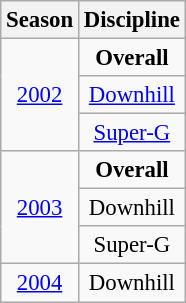<table class=wikitable style="font-size:95%;">
<tr>
<th>Season</th>
<th>Discipline</th>
</tr>
<tr align=center>
<td rowspan=3><a href='#'>2002</a></td>
<td><strong>Overall</strong></td>
</tr>
<tr>
<td align=center><a href='#'>Downhill</a></td>
</tr>
<tr>
<td align=center><a href='#'>Super-G</a></td>
</tr>
<tr align=center>
<td rowspan=3><a href='#'>2003</a></td>
<td><strong>Overall</strong></td>
</tr>
<tr>
<td align=center>Downhill</td>
</tr>
<tr>
<td align=center>Super-G</td>
</tr>
<tr align=center>
<td><a href='#'>2004</a></td>
<td>Downhill</td>
</tr>
</table>
